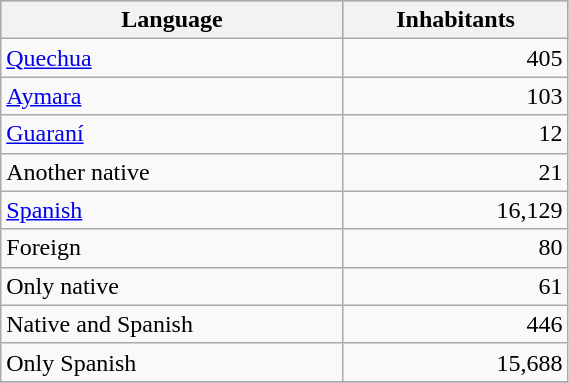<table class="wikitable" border="1" style="width:30%;" border="1">
<tr bgcolor=silver>
<th><strong>Language</strong></th>
<th><strong>Inhabitants</strong></th>
</tr>
<tr>
<td><a href='#'>Quechua</a></td>
<td align="right">405</td>
</tr>
<tr>
<td><a href='#'>Aymara</a></td>
<td align="right">103</td>
</tr>
<tr>
<td><a href='#'>Guaraní</a></td>
<td align="right">12</td>
</tr>
<tr>
<td>Another native</td>
<td align="right">21</td>
</tr>
<tr>
<td><a href='#'>Spanish</a></td>
<td align="right">16,129</td>
</tr>
<tr>
<td>Foreign</td>
<td align="right">80</td>
</tr>
<tr>
<td>Only native</td>
<td align="right">61</td>
</tr>
<tr>
<td>Native and Spanish</td>
<td align="right">446</td>
</tr>
<tr>
<td>Only Spanish</td>
<td align="right">15,688</td>
</tr>
<tr>
</tr>
</table>
